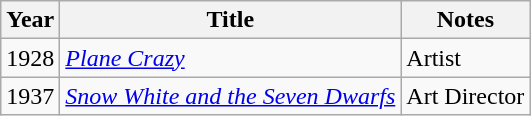<table class="wikitable">
<tr>
<th>Year</th>
<th>Title</th>
<th>Notes</th>
</tr>
<tr>
<td>1928</td>
<td><em><a href='#'>Plane Crazy</a></em></td>
<td>Artist</td>
</tr>
<tr>
<td>1937</td>
<td><a href='#'><em>Snow White and the Seven Dwarfs</em></a></td>
<td>Art Director</td>
</tr>
</table>
